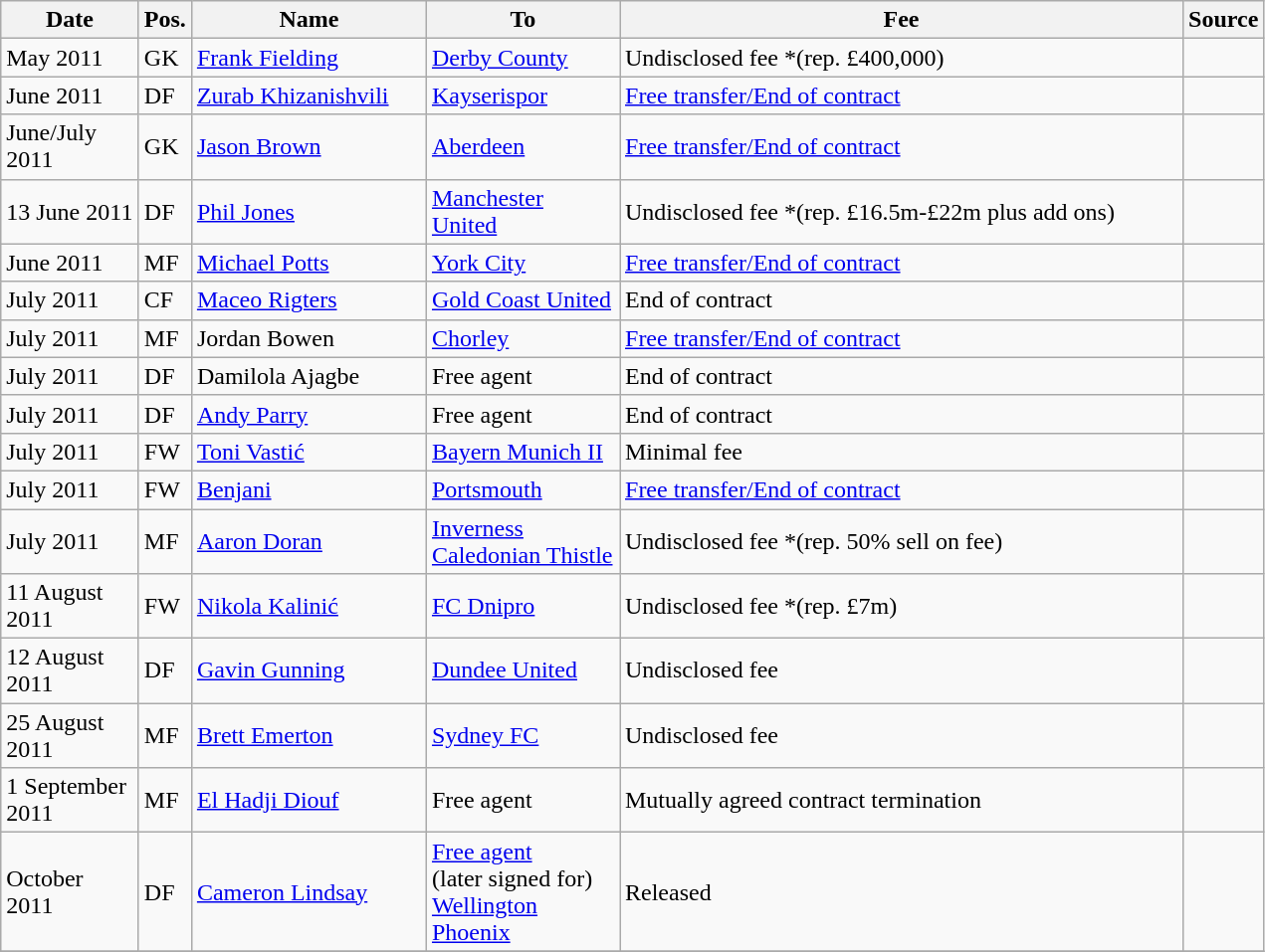<table class="wikitable">
<tr>
<th width= 85>Date</th>
<th width= 25>Pos.</th>
<th width= 150>Name</th>
<th width= 122>To</th>
<th width= 370>Fee</th>
<th width= 30>Source</th>
</tr>
<tr>
<td>May 2011</td>
<td>GK</td>
<td><a href='#'>Frank Fielding</a></td>
<td><a href='#'>Derby County</a></td>
<td>Undisclosed fee *(rep. £400,000)</td>
<td></td>
</tr>
<tr>
<td>June 2011</td>
<td>DF</td>
<td><a href='#'>Zurab Khizanishvili</a></td>
<td><a href='#'>Kayserispor</a></td>
<td><a href='#'>Free transfer/End of contract</a></td>
<td></td>
</tr>
<tr>
<td>June/July 2011</td>
<td>GK</td>
<td><a href='#'>Jason Brown</a></td>
<td><a href='#'>Aberdeen</a></td>
<td><a href='#'>Free transfer/End of contract</a></td>
<td></td>
</tr>
<tr>
<td>13 June 2011</td>
<td>DF</td>
<td><a href='#'>Phil Jones</a></td>
<td><a href='#'>Manchester United</a></td>
<td>Undisclosed fee *(rep. £16.5m-£22m plus add ons)</td>
<td></td>
</tr>
<tr>
<td>June 2011</td>
<td>MF</td>
<td><a href='#'>Michael Potts</a></td>
<td><a href='#'>York City</a></td>
<td><a href='#'>Free transfer/End of contract</a></td>
<td></td>
</tr>
<tr>
<td>July 2011</td>
<td>CF</td>
<td><a href='#'>Maceo Rigters</a></td>
<td><a href='#'>Gold Coast United</a></td>
<td>End of contract</td>
<td></td>
</tr>
<tr>
<td>July 2011</td>
<td>MF</td>
<td>Jordan Bowen</td>
<td><a href='#'>Chorley</a></td>
<td><a href='#'>Free transfer/End of contract</a></td>
<td></td>
</tr>
<tr>
<td>July 2011</td>
<td>DF</td>
<td>Damilola Ajagbe</td>
<td>Free agent</td>
<td>End of contract</td>
<td></td>
</tr>
<tr>
<td>July 2011</td>
<td>DF</td>
<td><a href='#'>Andy Parry</a></td>
<td>Free agent</td>
<td>End of contract</td>
<td></td>
</tr>
<tr>
<td>July 2011</td>
<td>FW</td>
<td><a href='#'>Toni Vastić</a></td>
<td><a href='#'>Bayern Munich II</a></td>
<td>Minimal fee</td>
<td></td>
</tr>
<tr>
<td>July 2011</td>
<td>FW</td>
<td><a href='#'>Benjani</a></td>
<td><a href='#'>Portsmouth</a></td>
<td><a href='#'>Free transfer/End of contract</a></td>
<td></td>
</tr>
<tr>
<td>July 2011</td>
<td>MF</td>
<td><a href='#'>Aaron Doran</a></td>
<td><a href='#'>Inverness Caledonian Thistle</a></td>
<td>Undisclosed fee *(rep. 50% sell on fee)</td>
<td></td>
</tr>
<tr>
<td>11 August 2011</td>
<td>FW</td>
<td><a href='#'>Nikola Kalinić</a></td>
<td><a href='#'>FC Dnipro</a></td>
<td>Undisclosed fee *(rep. £7m)</td>
<td></td>
</tr>
<tr>
<td>12 August 2011</td>
<td>DF</td>
<td><a href='#'>Gavin Gunning</a></td>
<td><a href='#'>Dundee United</a></td>
<td>Undisclosed fee</td>
<td></td>
</tr>
<tr>
<td>25 August 2011</td>
<td>MF</td>
<td><a href='#'>Brett Emerton</a></td>
<td><a href='#'>Sydney FC</a></td>
<td>Undisclosed fee</td>
<td></td>
</tr>
<tr>
<td>1 September 2011</td>
<td>MF</td>
<td><a href='#'>El Hadji Diouf</a></td>
<td>Free agent</td>
<td>Mutually agreed contract termination</td>
<td></td>
</tr>
<tr>
<td>October 2011</td>
<td>DF</td>
<td><a href='#'>Cameron Lindsay</a></td>
<td><a href='#'>Free agent</a><br> (later signed for) <a href='#'>Wellington Phoenix</a></td>
<td>Released</td>
<td></td>
</tr>
<tr>
</tr>
</table>
